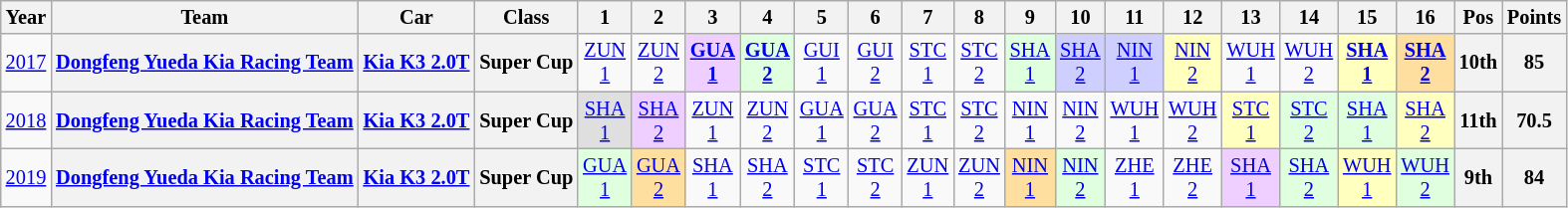<table class="wikitable" border="1" style="text-align:center; font-size:85%;">
<tr>
<th>Year</th>
<th>Team</th>
<th>Car</th>
<th>Class</th>
<th>1</th>
<th>2</th>
<th>3</th>
<th>4</th>
<th>5</th>
<th>6</th>
<th>7</th>
<th>8</th>
<th>9</th>
<th>10</th>
<th>11</th>
<th>12</th>
<th>13</th>
<th>14</th>
<th>15</th>
<th>16</th>
<th>Pos</th>
<th>Points</th>
</tr>
<tr>
<td><a href='#'>2017</a></td>
<th nowrap><a href='#'>Dongfeng Yueda Kia Racing Team</a></th>
<th nowrap><a href='#'>Kia K3 2.0T</a></th>
<th nowrap>Super Cup</th>
<td><a href='#'>ZUN<br>1</a></td>
<td><a href='#'>ZUN<br>2</a></td>
<td style="background:#EFCFFF;"><a href='#'><strong>GUA<br>1</strong></a><strong><br></strong></td>
<td style="background:#DFFFDF;"><strong><a href='#'>GUA<br>2</a><br></strong></td>
<td><a href='#'>GUI<br>1</a></td>
<td><a href='#'>GUI<br>2</a></td>
<td><a href='#'>STC<br>1</a></td>
<td><a href='#'>STC<br>2</a></td>
<td style="background:#DFFFDF;"><a href='#'>SHA<br>1</a><br></td>
<td style="background:#CFCFFF;"><a href='#'>SHA<br>2</a><br></td>
<td style="background:#CFCFFF;"><a href='#'>NIN<br>1</a><br></td>
<td style="background:#FFFFBF;"><a href='#'>NIN<br>2</a><br></td>
<td><a href='#'>WUH<br>1</a></td>
<td><a href='#'>WUH<br>2</a></td>
<td style="background:#FFFFBF;"><strong><a href='#'>SHA<br>1</a><br></strong></td>
<td style="background:#FFDF9F;"><strong><a href='#'>SHA<br>2</a><br></strong></td>
<th>10th</th>
<th>85</th>
</tr>
<tr>
<td><a href='#'>2018</a></td>
<th nowrap><a href='#'>Dongfeng Yueda Kia Racing Team</a></th>
<th nowrap><a href='#'>Kia K3 2.0T</a></th>
<th nowrap>Super Cup</th>
<td style="background:#DFDFDF;"><a href='#'>SHA<br>1</a><br></td>
<td style="background:#EFCFFF;"><a href='#'>SHA<br>2</a><br></td>
<td><a href='#'>ZUN<br>1</a></td>
<td><a href='#'>ZUN<br>2</a></td>
<td><a href='#'>GUA<br>1</a></td>
<td><a href='#'>GUA<br>2</a></td>
<td><a href='#'>STC<br>1</a></td>
<td><a href='#'>STC<br>2</a></td>
<td><a href='#'>NIN<br>1</a></td>
<td><a href='#'>NIN<br>2</a></td>
<td><a href='#'>WUH<br>1</a></td>
<td><a href='#'>WUH<br>2</a></td>
<td style="background:#FFFFBF;"><a href='#'>STC<br>1</a><br></td>
<td style="background:#DFFFDF;"><a href='#'>STC<br>2</a><br></td>
<td style="background:#DFFFDF;"><a href='#'>SHA<br>1</a><br></td>
<td style="background:#FFFFBF;"><a href='#'>SHA<br>2</a><br></td>
<th>11th</th>
<th>70.5</th>
</tr>
<tr>
<td><a href='#'>2019</a></td>
<th nowrap><a href='#'>Dongfeng Yueda Kia Racing Team</a></th>
<th nowrap><a href='#'>Kia K3 2.0T</a></th>
<th nowrap>Super Cup</th>
<td style="background:#DFFFDF;"><a href='#'>GUA<br>1</a><br></td>
<td style="background:#FFDF9F;"><a href='#'>GUA<br>2</a><br></td>
<td><a href='#'>SHA<br>1</a></td>
<td><a href='#'>SHA<br>2</a></td>
<td><a href='#'>STC<br>1</a></td>
<td><a href='#'>STC<br>2</a></td>
<td><a href='#'>ZUN<br>1</a></td>
<td><a href='#'>ZUN<br>2</a></td>
<td style="background:#FFDF9F;"><a href='#'>NIN<br>1</a><br></td>
<td style="background:#DFFFDF;"><a href='#'>NIN<br>2</a><br></td>
<td><a href='#'>ZHE<br>1</a></td>
<td><a href='#'>ZHE<br>2</a></td>
<td style="background:#EFCFFF;"><a href='#'>SHA<br>1</a><br></td>
<td style="background:#DFFFDF;"><a href='#'>SHA<br>2</a><br></td>
<td style="background:#FFFFBF;"><a href='#'>WUH<br>1</a><br></td>
<td style="background:#DFFFDF;"><a href='#'>WUH<br>2</a><br></td>
<th>9th</th>
<th>84</th>
</tr>
</table>
